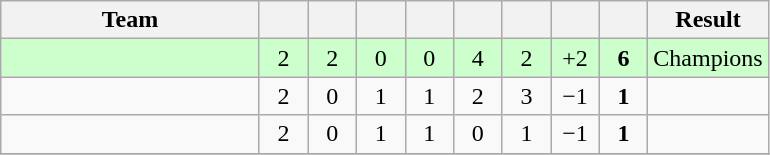<table class="wikitable" style="text-align:center;">
<tr>
<th width=165>Team</th>
<th width=25></th>
<th width=25></th>
<th width=25></th>
<th width=25></th>
<th width=25></th>
<th width=25></th>
<th width=25></th>
<th width=25></th>
<th>Result</th>
</tr>
<tr bgcolor="#ccffcc">
<td style="text-align:left;"></td>
<td>2</td>
<td>2</td>
<td>0</td>
<td>0</td>
<td>4</td>
<td>2</td>
<td>+2</td>
<td><strong>6</strong></td>
<td>Champions</td>
</tr>
<tr>
<td style="text-align:left;"></td>
<td>2</td>
<td>0</td>
<td>1</td>
<td>1</td>
<td>2</td>
<td>3</td>
<td>−1</td>
<td><strong>1</strong></td>
<td></td>
</tr>
<tr>
<td style="text-align:left;"></td>
<td>2</td>
<td>0</td>
<td>1</td>
<td>1</td>
<td>0</td>
<td>1</td>
<td>−1</td>
<td><strong>1</strong></td>
<td></td>
</tr>
<tr>
</tr>
</table>
